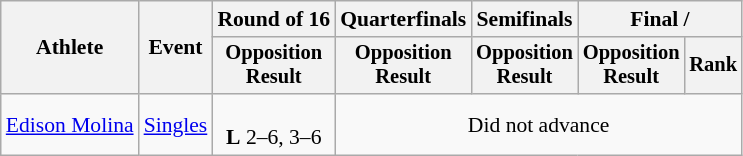<table class="wikitable" style="font-size:90%;">
<tr>
<th rowspan=2>Athlete</th>
<th rowspan=2>Event</th>
<th>Round of 16</th>
<th>Quarterfinals</th>
<th>Semifinals</th>
<th colspan=2>Final / </th>
</tr>
<tr style="font-size:95%">
<th>Opposition<br>Result</th>
<th>Opposition<br>Result</th>
<th>Opposition<br>Result</th>
<th>Opposition<br>Result</th>
<th>Rank</th>
</tr>
<tr align=center>
<td align=left><a href='#'>Edison Molina</a></td>
<td align=left><a href='#'>Singles</a></td>
<td><br><strong>L</strong> 2–6, 3–6</td>
<td colspan=4>Did not advance</td>
</tr>
</table>
